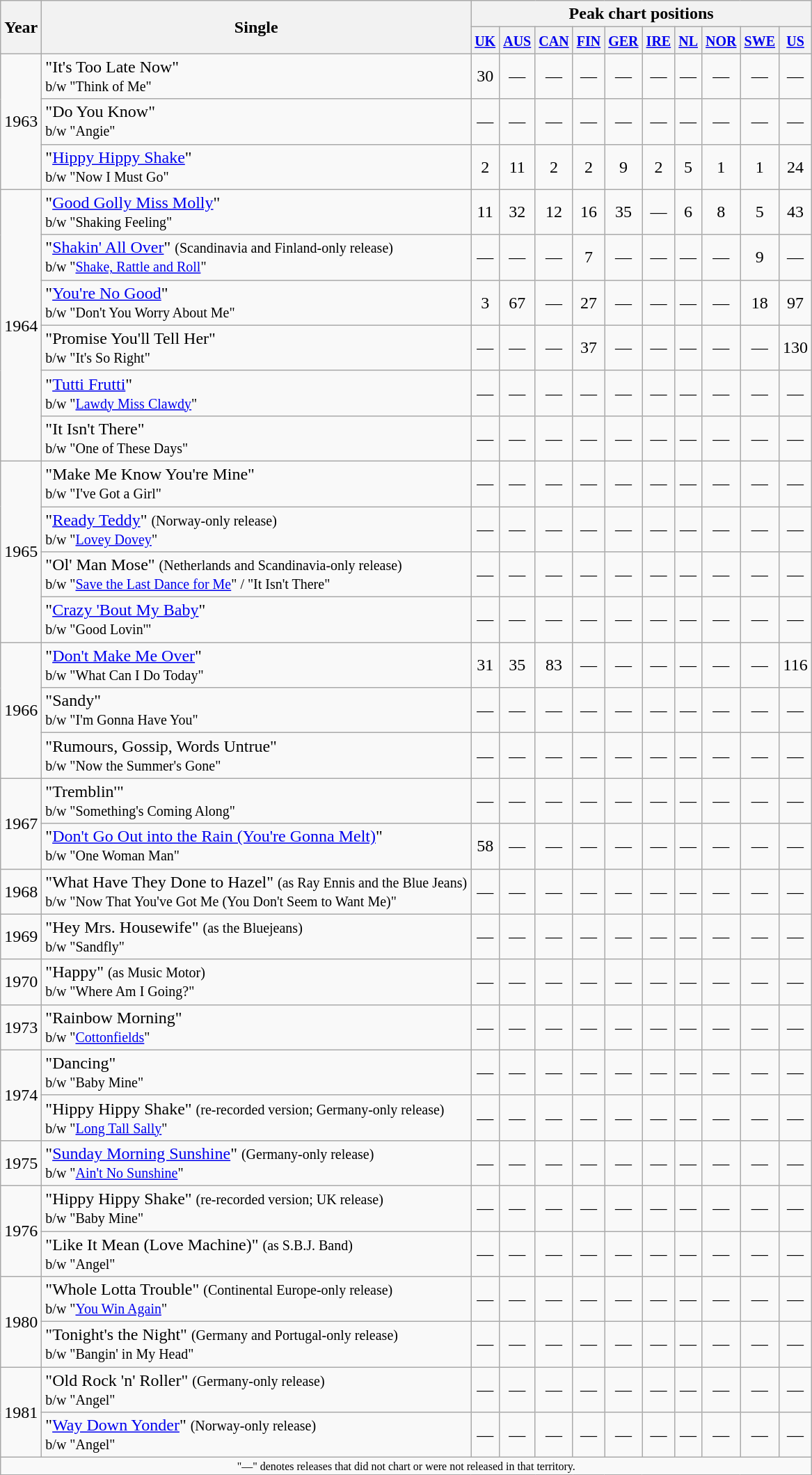<table class="wikitable" style="text-align:center">
<tr>
<th rowspan="2">Year</th>
<th rowspan="2">Single</th>
<th colspan="10">Peak chart positions</th>
</tr>
<tr>
<th><small><a href='#'>UK</a></small><br></th>
<th><small><a href='#'>AUS</a></small></th>
<th><small><a href='#'>CAN</a></small><br></th>
<th><small><a href='#'>FIN</a></small><br></th>
<th><small><a href='#'>GER</a></small><br></th>
<th><small><a href='#'>IRE</a></small><br></th>
<th><small><a href='#'>NL</a></small><br></th>
<th><small><a href='#'>NOR</a></small><br></th>
<th><small><a href='#'>SWE</a></small><br></th>
<th><small><a href='#'>US</a></small><br></th>
</tr>
<tr>
<td rowspan="3">1963</td>
<td align="left">"It's Too Late Now"<br><small>b/w "Think of Me"</small></td>
<td>30</td>
<td>—</td>
<td>—</td>
<td>—</td>
<td>—</td>
<td>—</td>
<td>—</td>
<td>—</td>
<td>—</td>
<td>—</td>
</tr>
<tr>
<td align="left">"Do You Know"<br><small>b/w "Angie"</small></td>
<td>—</td>
<td>—</td>
<td>—</td>
<td>—</td>
<td>—</td>
<td>—</td>
<td>—</td>
<td>—</td>
<td>—</td>
<td>—</td>
</tr>
<tr>
<td align="left">"<a href='#'>Hippy Hippy Shake</a>"<br><small>b/w "Now I Must Go"</small></td>
<td>2</td>
<td>11</td>
<td>2</td>
<td>2</td>
<td>9</td>
<td>2</td>
<td>5</td>
<td>1</td>
<td>1</td>
<td>24</td>
</tr>
<tr>
<td rowspan="6">1964</td>
<td align="left">"<a href='#'>Good Golly Miss Molly</a>"<br><small>b/w "Shaking Feeling"</small></td>
<td>11</td>
<td>32</td>
<td>12</td>
<td>16</td>
<td>35</td>
<td>—</td>
<td>6</td>
<td>8</td>
<td>5</td>
<td>43</td>
</tr>
<tr>
<td align="left">"<a href='#'>Shakin' All Over</a>" <small>(Scandinavia and Finland-only release)</small><br><small>b/w "<a href='#'>Shake, Rattle and Roll</a>"</small></td>
<td>—</td>
<td>—</td>
<td>—</td>
<td>7</td>
<td>—</td>
<td>—</td>
<td>—</td>
<td>—</td>
<td>9</td>
<td>—</td>
</tr>
<tr>
<td align="left">"<a href='#'>You're No Good</a>"<br><small>b/w "Don't You Worry About Me"</small></td>
<td>3</td>
<td>67</td>
<td>—</td>
<td>27</td>
<td>—</td>
<td>—</td>
<td>—</td>
<td>—</td>
<td>18</td>
<td>97</td>
</tr>
<tr>
<td align="left">"Promise You'll Tell Her"<br><small>b/w "It's So Right"</small></td>
<td>—</td>
<td>—</td>
<td>—</td>
<td>37</td>
<td>—</td>
<td>—</td>
<td>—</td>
<td>—</td>
<td>—</td>
<td>130</td>
</tr>
<tr>
<td align="left">"<a href='#'>Tutti Frutti</a>"<br><small>b/w "<a href='#'>Lawdy Miss Clawdy</a>"</small></td>
<td>—</td>
<td>—</td>
<td>—</td>
<td>—</td>
<td>—</td>
<td>—</td>
<td>—</td>
<td>—</td>
<td>—</td>
<td>—</td>
</tr>
<tr>
<td align="left">"It Isn't There"<br><small>b/w "One of These Days"</small></td>
<td>—</td>
<td>—</td>
<td>—</td>
<td>—</td>
<td>—</td>
<td>—</td>
<td>—</td>
<td>—</td>
<td>—</td>
<td>—</td>
</tr>
<tr>
<td rowspan="4">1965</td>
<td align="left">"Make Me Know You're Mine"<br><small>b/w "I've Got a Girl"</small></td>
<td>—</td>
<td>—</td>
<td>—</td>
<td>—</td>
<td>—</td>
<td>—</td>
<td>—</td>
<td>—</td>
<td>—</td>
<td>—</td>
</tr>
<tr>
<td align="left">"<a href='#'>Ready Teddy</a>" <small>(Norway-only release)</small><br><small>b/w "<a href='#'>Lovey Dovey</a>"</small></td>
<td>—</td>
<td>—</td>
<td>—</td>
<td>—</td>
<td>—</td>
<td>—</td>
<td>—</td>
<td>—</td>
<td>—</td>
<td>—</td>
</tr>
<tr>
<td align="left">"Ol' Man Mose" <small>(Netherlands and Scandinavia-only release)</small><br><small>b/w "<a href='#'>Save the Last Dance for Me</a>" / "It Isn't There"</small></td>
<td>—</td>
<td>—</td>
<td>—</td>
<td>—</td>
<td>—</td>
<td>—</td>
<td>—</td>
<td>—</td>
<td>—</td>
<td>—</td>
</tr>
<tr>
<td align="left">"<a href='#'>Crazy 'Bout My Baby</a>"<br><small>b/w "Good Lovin'"</small></td>
<td>—</td>
<td>—</td>
<td>—</td>
<td>—</td>
<td>—</td>
<td>—</td>
<td>—</td>
<td>—</td>
<td>—</td>
<td>—</td>
</tr>
<tr>
<td rowspan="3">1966</td>
<td align="left">"<a href='#'>Don't Make Me Over</a>"<br><small>b/w "What Can I Do Today"</small></td>
<td>31</td>
<td>35</td>
<td>83</td>
<td>—</td>
<td>—</td>
<td>—</td>
<td>—</td>
<td>—</td>
<td>—</td>
<td>116</td>
</tr>
<tr>
<td align="left">"Sandy"<br><small>b/w "I'm Gonna Have You"</small></td>
<td>—</td>
<td>—</td>
<td>—</td>
<td>—</td>
<td>—</td>
<td>—</td>
<td>—</td>
<td>—</td>
<td>—</td>
<td>—</td>
</tr>
<tr>
<td align="left">"Rumours, Gossip, Words Untrue"<br><small>b/w "Now the Summer's Gone"</small></td>
<td>—</td>
<td>—</td>
<td>—</td>
<td>—</td>
<td>—</td>
<td>—</td>
<td>—</td>
<td>—</td>
<td>—</td>
<td>—</td>
</tr>
<tr>
<td rowspan="2">1967</td>
<td align="left">"Tremblin'"<br><small>b/w "Something's Coming Along"</small></td>
<td>—</td>
<td>—</td>
<td>—</td>
<td>—</td>
<td>—</td>
<td>—</td>
<td>—</td>
<td>—</td>
<td>—</td>
<td>—</td>
</tr>
<tr>
<td align="left">"<a href='#'>Don't Go Out into the Rain (You're Gonna Melt)</a>"<br><small>b/w "One Woman Man"</small></td>
<td>58</td>
<td>—</td>
<td>—</td>
<td>—</td>
<td>—</td>
<td>—</td>
<td>—</td>
<td>—</td>
<td>—</td>
<td>—</td>
</tr>
<tr>
<td>1968</td>
<td align="left">"What Have They Done to Hazel" <small>(as Ray Ennis and the Blue Jeans)</small><br><small>b/w "Now That You've Got Me (You Don't Seem to Want Me)"</small></td>
<td>—</td>
<td>—</td>
<td>—</td>
<td>—</td>
<td>—</td>
<td>—</td>
<td>—</td>
<td>—</td>
<td>—</td>
<td>—</td>
</tr>
<tr>
<td>1969</td>
<td align="left">"Hey Mrs. Housewife" <small>(as the Bluejeans)</small><br><small>b/w "Sandfly"</small></td>
<td>—</td>
<td>—</td>
<td>—</td>
<td>—</td>
<td>—</td>
<td>—</td>
<td>—</td>
<td>—</td>
<td>—</td>
<td>—</td>
</tr>
<tr>
<td>1970</td>
<td align="left">"Happy" <small>(as Music Motor)</small><br><small>b/w "Where Am I Going?"</small></td>
<td>—</td>
<td>—</td>
<td>—</td>
<td>—</td>
<td>—</td>
<td>—</td>
<td>—</td>
<td>—</td>
<td>—</td>
<td>—</td>
</tr>
<tr>
<td>1973</td>
<td align="left">"Rainbow Morning"<br><small>b/w "<a href='#'>Cottonfields</a>"</small></td>
<td>—</td>
<td>—</td>
<td>—</td>
<td>—</td>
<td>—</td>
<td>—</td>
<td>—</td>
<td>—</td>
<td>—</td>
<td>—</td>
</tr>
<tr>
<td rowspan="2">1974</td>
<td align="left">"Dancing"<br><small>b/w "Baby Mine"</small></td>
<td>—</td>
<td>—</td>
<td>—</td>
<td>—</td>
<td>—</td>
<td>—</td>
<td>—</td>
<td>—</td>
<td>—</td>
<td>—</td>
</tr>
<tr>
<td align="left">"Hippy Hippy Shake" <small>(re-recorded version; Germany-only release)</small><br><small>b/w "<a href='#'>Long Tall Sally</a>"</small></td>
<td>—</td>
<td>—</td>
<td>—</td>
<td>—</td>
<td>—</td>
<td>—</td>
<td>—</td>
<td>—</td>
<td>—</td>
<td>—</td>
</tr>
<tr>
<td>1975</td>
<td align="left">"<a href='#'>Sunday Morning Sunshine</a>" <small>(Germany-only release)</small><br><small>b/w "<a href='#'>Ain't No Sunshine</a>"</small></td>
<td>—</td>
<td>—</td>
<td>—</td>
<td>—</td>
<td>—</td>
<td>—</td>
<td>—</td>
<td>—</td>
<td>—</td>
<td>—</td>
</tr>
<tr>
<td rowspan="2">1976</td>
<td align="left">"Hippy Hippy Shake" <small>(re-recorded version; UK release)</small><br><small>b/w "Baby Mine"</small></td>
<td>—</td>
<td>—</td>
<td>—</td>
<td>—</td>
<td>—</td>
<td>—</td>
<td>—</td>
<td>—</td>
<td>—</td>
<td>—</td>
</tr>
<tr>
<td align="left">"Like It Mean (Love Machine)" <small>(as S.B.J. Band)</small><br><small>b/w "Angel"</small></td>
<td>—</td>
<td>—</td>
<td>—</td>
<td>—</td>
<td>—</td>
<td>—</td>
<td>—</td>
<td>—</td>
<td>—</td>
<td>—</td>
</tr>
<tr>
<td rowspan="2">1980</td>
<td align="left">"Whole Lotta Trouble" <small>(Continental Europe-only release)</small><br><small>b/w "<a href='#'>You Win Again</a>"</small></td>
<td>—</td>
<td>—</td>
<td>—</td>
<td>—</td>
<td>—</td>
<td>—</td>
<td>—</td>
<td>—</td>
<td>—</td>
<td>—</td>
</tr>
<tr>
<td align="left">"Tonight's the Night" <small>(Germany and Portugal-only release)</small><br><small>b/w "Bangin' in My Head"</small></td>
<td>—</td>
<td>—</td>
<td>—</td>
<td>—</td>
<td>—</td>
<td>—</td>
<td>—</td>
<td>—</td>
<td>—</td>
<td>—</td>
</tr>
<tr>
<td rowspan="2">1981</td>
<td align="left">"Old Rock 'n' Roller" <small>(Germany-only release)</small><br><small>b/w "Angel"</small></td>
<td>—</td>
<td>—</td>
<td>—</td>
<td>—</td>
<td>—</td>
<td>—</td>
<td>—</td>
<td>—</td>
<td>—</td>
<td>—</td>
</tr>
<tr>
<td align="left">"<a href='#'>Way Down Yonder</a>" <small>(Norway-only release)</small><br><small>b/w "Angel"</small></td>
<td>—</td>
<td>—</td>
<td>—</td>
<td>—</td>
<td>—</td>
<td>—</td>
<td>—</td>
<td>—</td>
<td>—</td>
<td>—</td>
</tr>
<tr>
<td colspan="12" style="font-size:8pt">"—" denotes releases that did not chart or were not released in that territory.</td>
</tr>
</table>
